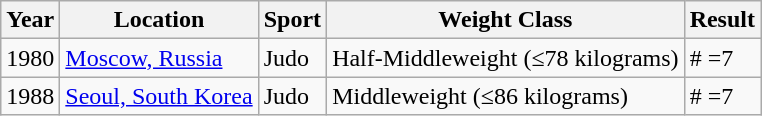<table class="wikitable">
<tr>
<th>Year</th>
<th>Location</th>
<th>Sport</th>
<th>Weight Class</th>
<th>Result</th>
</tr>
<tr>
<td>1980</td>
<td><a href='#'>Moscow, Russia</a></td>
<td>Judo</td>
<td>Half-Middleweight (≤78 kilograms)</td>
<td># =7</td>
</tr>
<tr>
<td>1988</td>
<td><a href='#'>Seoul, South Korea</a></td>
<td>Judo</td>
<td>Middleweight (≤86 kilograms)</td>
<td># =7</td>
</tr>
</table>
